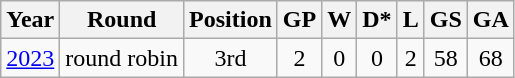<table class="wikitable" style="text-align: center;">
<tr>
<th>Year</th>
<th>Round</th>
<th>Position</th>
<th>GP</th>
<th>W</th>
<th>D*</th>
<th>L</th>
<th>GS</th>
<th>GA</th>
</tr>
<tr>
<td> <a href='#'>2023</a></td>
<td>round robin</td>
<td>3rd</td>
<td>2</td>
<td>0</td>
<td>0</td>
<td>2</td>
<td>58</td>
<td>68</td>
</tr>
</table>
